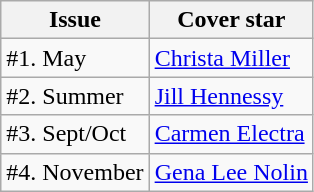<table class="sortable wikitable">
<tr>
<th>Issue</th>
<th>Cover star</th>
</tr>
<tr>
<td>#1. May</td>
<td><a href='#'>Christa Miller</a></td>
</tr>
<tr>
<td>#2. Summer</td>
<td><a href='#'>Jill Hennessy</a></td>
</tr>
<tr>
<td>#3. Sept/Oct</td>
<td><a href='#'>Carmen Electra</a></td>
</tr>
<tr>
<td>#4. November</td>
<td><a href='#'>Gena Lee Nolin</a></td>
</tr>
</table>
